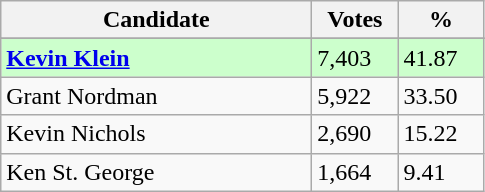<table class="wikitable sortable">
<tr>
<th width="200px">Candidate</th>
<th width="50px">Votes</th>
<th width="50px">%</th>
</tr>
<tr>
</tr>
<tr style="text-align:left; background:#cfc;">
<td><strong><a href='#'>Kevin Klein</a></strong></td>
<td>7,403</td>
<td>41.87</td>
</tr>
<tr>
<td>Grant Nordman</td>
<td>5,922</td>
<td>33.50</td>
</tr>
<tr>
<td>Kevin Nichols</td>
<td>2,690</td>
<td>15.22</td>
</tr>
<tr>
<td>Ken St. George</td>
<td>1,664</td>
<td>9.41</td>
</tr>
</table>
